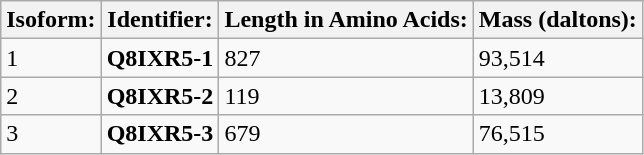<table class="wikitable">
<tr>
<th>Isoform:</th>
<th>Identifier:</th>
<th>Length in Amino Acids:</th>
<th>Mass (daltons):</th>
</tr>
<tr>
<td>1</td>
<td><strong>Q8IXR5-1</strong></td>
<td>827</td>
<td>93,514</td>
</tr>
<tr>
<td>2</td>
<td><strong>Q8IXR5-2</strong></td>
<td>119</td>
<td>13,809</td>
</tr>
<tr>
<td>3</td>
<td><strong>Q8IXR5-3</strong></td>
<td>679</td>
<td>76,515</td>
</tr>
</table>
